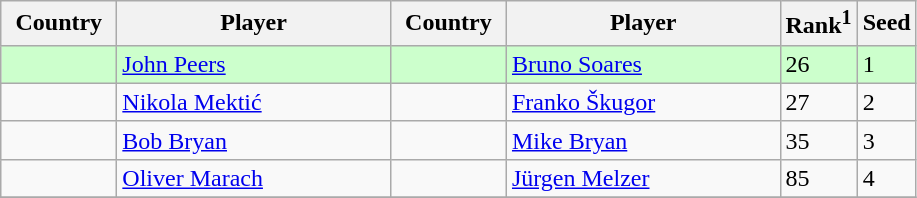<table class="sortable wikitable">
<tr>
<th width="70">Country</th>
<th width="175">Player</th>
<th width="70">Country</th>
<th width="175">Player</th>
<th>Rank<sup>1</sup></th>
<th>Seed</th>
</tr>
<tr style="background:#cfc;">
<td></td>
<td><a href='#'>John Peers</a></td>
<td></td>
<td><a href='#'>Bruno Soares</a></td>
<td>26</td>
<td>1</td>
</tr>
<tr>
<td></td>
<td><a href='#'>Nikola Mektić</a></td>
<td></td>
<td><a href='#'>Franko Škugor</a></td>
<td>27</td>
<td>2</td>
</tr>
<tr>
<td></td>
<td><a href='#'>Bob Bryan</a></td>
<td></td>
<td><a href='#'>Mike Bryan</a></td>
<td>35</td>
<td>3</td>
</tr>
<tr>
<td></td>
<td><a href='#'>Oliver Marach</a></td>
<td></td>
<td><a href='#'>Jürgen Melzer</a></td>
<td>85</td>
<td>4</td>
</tr>
<tr>
</tr>
</table>
